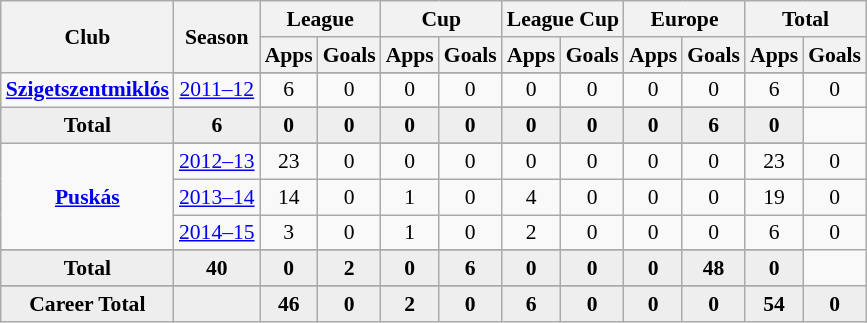<table class="wikitable" style="font-size:90%; text-align: center;">
<tr>
<th rowspan="2">Club</th>
<th rowspan="2">Season</th>
<th colspan="2">League</th>
<th colspan="2">Cup</th>
<th colspan="2">League Cup</th>
<th colspan="2">Europe</th>
<th colspan="2">Total</th>
</tr>
<tr>
<th>Apps</th>
<th>Goals</th>
<th>Apps</th>
<th>Goals</th>
<th>Apps</th>
<th>Goals</th>
<th>Apps</th>
<th>Goals</th>
<th>Apps</th>
<th>Goals</th>
</tr>
<tr ||-||-||-|->
<td rowspan="3" valign="center"><strong><a href='#'>Szigetszentmiklós</a></strong></td>
</tr>
<tr>
<td><a href='#'>2011–12</a></td>
<td>6</td>
<td>0</td>
<td>0</td>
<td>0</td>
<td>0</td>
<td>0</td>
<td>0</td>
<td>0</td>
<td>6</td>
<td>0</td>
</tr>
<tr>
</tr>
<tr style="font-weight:bold; background-color:#eeeeee;">
<td>Total</td>
<td>6</td>
<td>0</td>
<td>0</td>
<td>0</td>
<td>0</td>
<td>0</td>
<td>0</td>
<td>0</td>
<td>6</td>
<td>0</td>
</tr>
<tr>
<td rowspan="4" valign="center"><strong><a href='#'>Puskás</a></strong></td>
</tr>
<tr>
<td><a href='#'>2012–13</a></td>
<td>23</td>
<td>0</td>
<td>0</td>
<td>0</td>
<td>0</td>
<td>0</td>
<td>0</td>
<td>0</td>
<td>23</td>
<td>0</td>
</tr>
<tr>
<td><a href='#'>2013–14</a></td>
<td>14</td>
<td>0</td>
<td>1</td>
<td>0</td>
<td>4</td>
<td>0</td>
<td>0</td>
<td>0</td>
<td>19</td>
<td>0</td>
</tr>
<tr>
<td><a href='#'>2014–15</a></td>
<td>3</td>
<td>0</td>
<td>1</td>
<td>0</td>
<td>2</td>
<td>0</td>
<td>0</td>
<td>0</td>
<td>6</td>
<td>0</td>
</tr>
<tr>
</tr>
<tr style="font-weight:bold; background-color:#eeeeee;">
<td>Total</td>
<td>40</td>
<td>0</td>
<td>2</td>
<td>0</td>
<td>6</td>
<td>0</td>
<td>0</td>
<td>0</td>
<td>48</td>
<td>0</td>
</tr>
<tr>
</tr>
<tr style="font-weight:bold; background-color:#eeeeee;">
<td rowspan="2" valign="top"><strong>Career Total</strong></td>
<td></td>
<td><strong>46</strong></td>
<td><strong>0</strong></td>
<td><strong>2</strong></td>
<td><strong>0</strong></td>
<td><strong>6</strong></td>
<td><strong>0</strong></td>
<td><strong>0</strong></td>
<td><strong>0</strong></td>
<td><strong>54</strong></td>
<td><strong>0</strong></td>
</tr>
</table>
